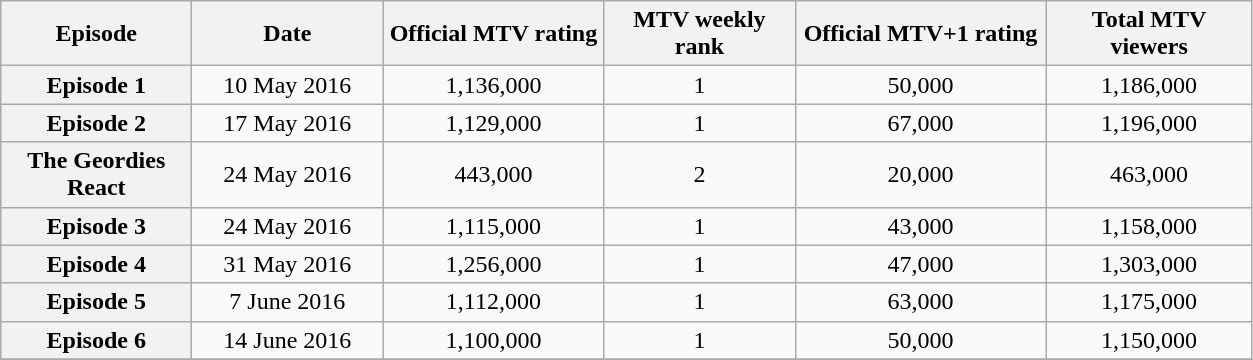<table class="wikitable sortable" style="text-align:center">
<tr>
<th scope="col" style="width:120px;">Episode</th>
<th scope="col" style="width:120px;">Date</th>
<th scope="col" style="width:140px;">Official MTV rating</th>
<th scope="col" style="width:120px;">MTV weekly rank</th>
<th scope="col" style="width:160px;">Official MTV+1 rating</th>
<th scope="col" style="width:130px;">Total MTV viewers</th>
</tr>
<tr>
<th scope="row">Episode 1</th>
<td>10 May 2016</td>
<td>1,136,000</td>
<td>1</td>
<td>50,000</td>
<td>1,186,000</td>
</tr>
<tr>
<th scope="row">Episode 2</th>
<td>17 May 2016</td>
<td>1,129,000</td>
<td>1</td>
<td>67,000</td>
<td>1,196,000</td>
</tr>
<tr>
<th scope="row">The Geordies React</th>
<td>24 May 2016</td>
<td>443,000</td>
<td>2</td>
<td>20,000</td>
<td>463,000</td>
</tr>
<tr>
<th scope="row">Episode 3</th>
<td>24 May 2016</td>
<td>1,115,000</td>
<td>1</td>
<td>43,000</td>
<td>1,158,000</td>
</tr>
<tr>
<th scope="row">Episode 4</th>
<td>31 May 2016</td>
<td>1,256,000</td>
<td>1</td>
<td>47,000</td>
<td>1,303,000</td>
</tr>
<tr>
<th scope="row">Episode 5</th>
<td>7 June 2016</td>
<td>1,112,000</td>
<td>1</td>
<td>63,000</td>
<td>1,175,000</td>
</tr>
<tr>
<th scope="row">Episode 6</th>
<td>14 June 2016</td>
<td>1,100,000</td>
<td>1</td>
<td>50,000</td>
<td>1,150,000</td>
</tr>
<tr>
</tr>
</table>
